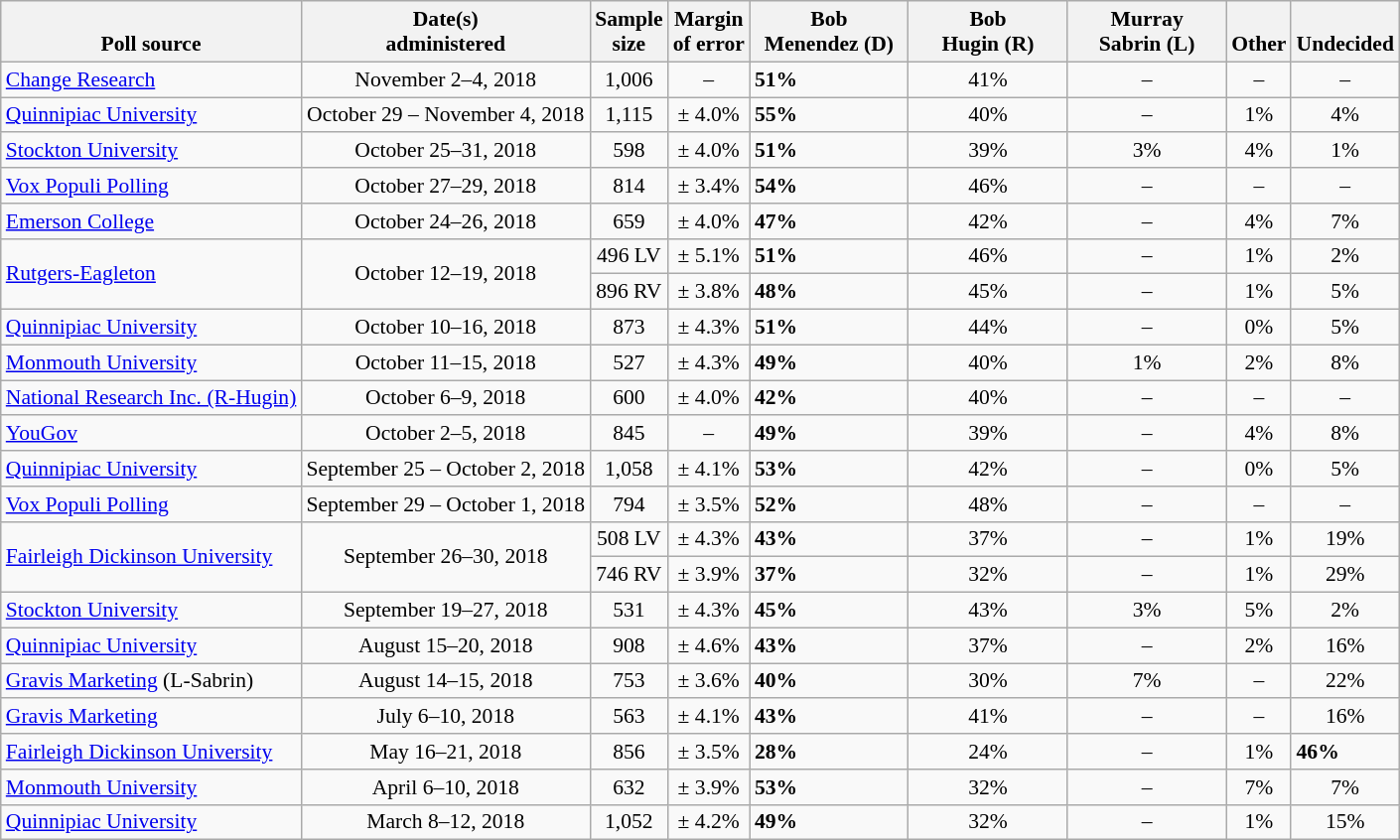<table class="wikitable" style="font-size:90%;">
<tr valign=bottom>
<th>Poll source</th>
<th>Date(s)<br>administered</th>
<th>Sample<br>size</th>
<th>Margin<br>of error</th>
<th style="width:100px;">Bob<br>Menendez (D)</th>
<th style="width:100px;">Bob<br>Hugin (R)</th>
<th style="width:100px;">Murray<br>Sabrin (L)</th>
<th>Other</th>
<th>Undecided</th>
</tr>
<tr>
<td><a href='#'>Change Research</a></td>
<td align=center>November 2–4, 2018</td>
<td align=center>1,006</td>
<td align=center>–</td>
<td><strong>51%</strong></td>
<td align=center>41%</td>
<td align=center>–</td>
<td align=center>–</td>
<td align=center>–</td>
</tr>
<tr>
<td><a href='#'>Quinnipiac University</a></td>
<td align=center>October 29 – November 4, 2018</td>
<td align=center>1,115</td>
<td align=center>± 4.0%</td>
<td><strong>55%</strong></td>
<td align=center>40%</td>
<td align=center>–</td>
<td align=center>1%</td>
<td align=center>4%</td>
</tr>
<tr>
<td><a href='#'>Stockton University</a></td>
<td align=center>October 25–31, 2018</td>
<td align=center>598</td>
<td align=center>± 4.0%</td>
<td><strong>51%</strong></td>
<td align=center>39%</td>
<td align=center>3%</td>
<td align=center>4%</td>
<td align=center>1%</td>
</tr>
<tr>
<td><a href='#'>Vox Populi Polling</a></td>
<td align=center>October 27–29, 2018</td>
<td align=center>814</td>
<td align=center>± 3.4%</td>
<td><strong>54%</strong></td>
<td align=center>46%</td>
<td align=center>–</td>
<td align=center>–</td>
<td align=center>–</td>
</tr>
<tr>
<td><a href='#'>Emerson College</a></td>
<td align=center>October 24–26, 2018</td>
<td align=center>659</td>
<td align=center>± 4.0%</td>
<td><strong>47%</strong></td>
<td align=center>42%</td>
<td align=center>–</td>
<td align=center>4%</td>
<td align=center>7%</td>
</tr>
<tr>
<td rowspan=2><a href='#'>Rutgers-Eagleton</a></td>
<td rowspan=2 align=center>October 12–19, 2018</td>
<td align=center>496 LV</td>
<td align=center>± 5.1%</td>
<td><strong>51%</strong></td>
<td align=center>46%</td>
<td align=center>–</td>
<td align=center>1%</td>
<td align=center>2%</td>
</tr>
<tr>
<td align=center>896 RV</td>
<td align=center>± 3.8%</td>
<td><strong>48%</strong></td>
<td align=center>45%</td>
<td align=center>–</td>
<td align=center>1%</td>
<td align=center>5%</td>
</tr>
<tr>
<td><a href='#'>Quinnipiac University</a></td>
<td align=center>October 10–16, 2018</td>
<td align=center>873</td>
<td align=center>± 4.3%</td>
<td><strong>51%</strong></td>
<td align=center>44%</td>
<td align=center>–</td>
<td align=center>0%</td>
<td align=center>5%</td>
</tr>
<tr>
<td><a href='#'>Monmouth University</a></td>
<td align=center>October 11–15, 2018</td>
<td align=center>527</td>
<td align=center>± 4.3%</td>
<td><strong>49%</strong></td>
<td align=center>40%</td>
<td align=center>1%</td>
<td align=center>2%</td>
<td align=center>8%</td>
</tr>
<tr>
<td><a href='#'>National Research Inc. (R-Hugin)</a></td>
<td align=center>October 6–9, 2018</td>
<td align=center>600</td>
<td align=center>± 4.0%</td>
<td><strong>42%</strong></td>
<td align=center>40%</td>
<td align=center>–</td>
<td align=center>–</td>
<td align=center>–</td>
</tr>
<tr>
<td><a href='#'>YouGov</a></td>
<td align=center>October 2–5, 2018</td>
<td align=center>845</td>
<td align=center>–</td>
<td><strong>49%</strong></td>
<td align=center>39%</td>
<td align=center>–</td>
<td align=center>4%</td>
<td align=center>8%</td>
</tr>
<tr>
<td><a href='#'>Quinnipiac University</a></td>
<td align=center>September 25 – October 2, 2018</td>
<td align=center>1,058</td>
<td align=center>± 4.1%</td>
<td><strong>53%</strong></td>
<td align=center>42%</td>
<td align=center>–</td>
<td align=center>0%</td>
<td align=center>5%</td>
</tr>
<tr>
<td><a href='#'>Vox Populi Polling</a></td>
<td align=center>September 29 – October 1, 2018</td>
<td align=center>794</td>
<td align=center>± 3.5%</td>
<td><strong>52%</strong></td>
<td align=center>48%</td>
<td align=center>–</td>
<td align=center>–</td>
<td align=center>–</td>
</tr>
<tr>
<td rowspan=2><a href='#'>Fairleigh Dickinson University</a></td>
<td rowspan=2 align=center>September 26–30, 2018</td>
<td align=center>508 LV</td>
<td align=center>± 4.3%</td>
<td><strong>43%</strong></td>
<td align=center>37%</td>
<td align=center>–</td>
<td align=center>1%</td>
<td align=center>19%</td>
</tr>
<tr>
<td align=center>746 RV</td>
<td align=center>± 3.9%</td>
<td><strong>37%</strong></td>
<td align=center>32%</td>
<td align=center>–</td>
<td align=center>1%</td>
<td align=center>29%</td>
</tr>
<tr>
<td><a href='#'>Stockton University</a></td>
<td align=center>September 19–27, 2018</td>
<td align=center>531</td>
<td align=center>± 4.3%</td>
<td><strong>45%</strong></td>
<td align=center>43%</td>
<td align=center>3%</td>
<td align=center>5%</td>
<td align=center>2%</td>
</tr>
<tr>
<td><a href='#'>Quinnipiac University</a></td>
<td align=center>August 15–20, 2018</td>
<td align=center>908</td>
<td align=center>± 4.6%</td>
<td><strong>43%</strong></td>
<td align=center>37%</td>
<td align=center>–</td>
<td align=center>2%</td>
<td align=center>16%</td>
</tr>
<tr>
<td><a href='#'>Gravis Marketing</a> (L-Sabrin)</td>
<td align=center>August 14–15, 2018</td>
<td align=center>753</td>
<td align=center>± 3.6%</td>
<td><strong>40%</strong></td>
<td align=center>30%</td>
<td align=center>7%</td>
<td align=center>–</td>
<td align=center>22%</td>
</tr>
<tr>
<td><a href='#'>Gravis Marketing</a></td>
<td align=center>July 6–10, 2018</td>
<td align=center>563</td>
<td align=center>± 4.1%</td>
<td><strong>43%</strong></td>
<td align=center>41%</td>
<td align=center>–</td>
<td align=center>–</td>
<td align=center>16%</td>
</tr>
<tr>
<td><a href='#'>Fairleigh Dickinson University</a></td>
<td align=center>May 16–21, 2018</td>
<td align=center>856</td>
<td align=center>± 3.5%</td>
<td><strong>28%</strong></td>
<td align=center>24%</td>
<td align=center>–</td>
<td align=center>1%</td>
<td><strong>46%</strong></td>
</tr>
<tr>
<td><a href='#'>Monmouth University</a></td>
<td align=center>April 6–10, 2018</td>
<td align=center>632</td>
<td align=center>± 3.9%</td>
<td><strong>53%</strong></td>
<td align=center>32%</td>
<td align=center>–</td>
<td align=center>7%</td>
<td align=center>7%</td>
</tr>
<tr>
<td><a href='#'>Quinnipiac University</a></td>
<td align=center>March 8–12, 2018</td>
<td align=center>1,052</td>
<td align=center>± 4.2%</td>
<td><strong>49%</strong></td>
<td align=center>32%</td>
<td align=center>–</td>
<td align=center>1%</td>
<td align=center>15%</td>
</tr>
</table>
